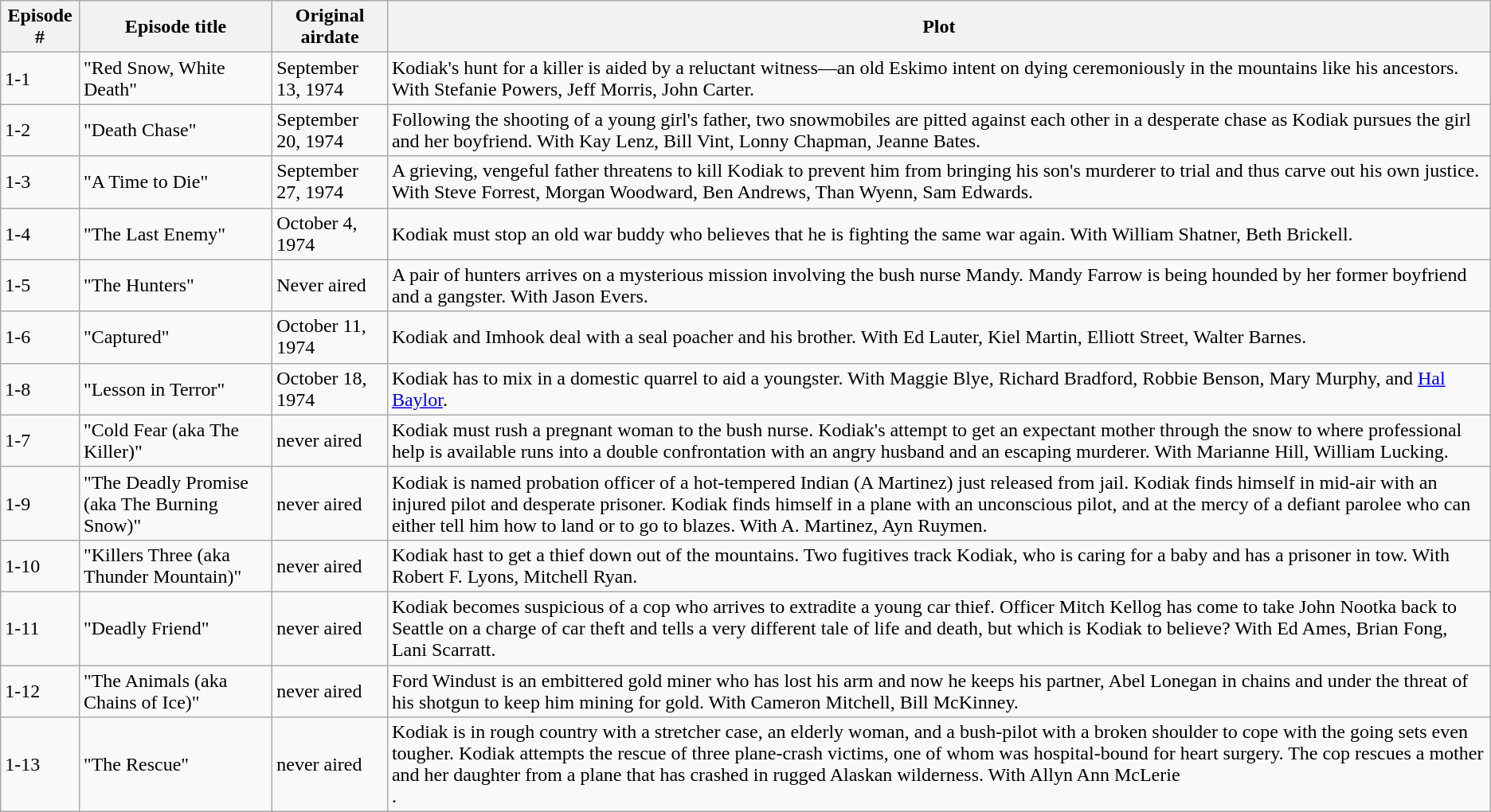<table class="wikitable">
<tr>
<th>Episode #</th>
<th>Episode title</th>
<th>Original airdate</th>
<th>Plot</th>
</tr>
<tr>
<td>1-1</td>
<td>"Red Snow, White Death"</td>
<td>September 13, 1974</td>
<td>Kodiak's hunt for a killer is aided by a reluctant witness—an old Eskimo intent on dying ceremoniously in the mountains like his ancestors. With Stefanie Powers, Jeff Morris, John Carter.</td>
</tr>
<tr>
<td>1-2</td>
<td>"Death Chase"</td>
<td>September 20, 1974</td>
<td>Following the shooting of a young girl's father, two snowmobiles are pitted against each other in a desperate chase as Kodiak pursues the girl and her boyfriend. With Kay Lenz, Bill Vint, Lonny Chapman, Jeanne Bates.</td>
</tr>
<tr>
<td>1-3</td>
<td>"A Time to Die"</td>
<td>September 27, 1974</td>
<td>A grieving, vengeful father threatens to kill Kodiak to prevent him from bringing his son's murderer to trial and thus carve out his own justice. With Steve Forrest, Morgan Woodward, Ben Andrews, Than Wyenn, Sam Edwards.</td>
</tr>
<tr>
<td>1-4</td>
<td>"The Last Enemy"</td>
<td>October 4, 1974</td>
<td>Kodiak must stop an old war buddy who believes that he is fighting the same war again. With William Shatner, Beth Brickell.</td>
</tr>
<tr>
<td>1-5</td>
<td>"The Hunters"</td>
<td>Never aired</td>
<td>A pair of hunters arrives on a mysterious mission involving the bush nurse Mandy. Mandy Farrow is being hounded by her former boyfriend and a gangster. With Jason Evers.</td>
</tr>
<tr>
<td>1-6</td>
<td>"Captured"</td>
<td>October 11, 1974</td>
<td>Kodiak and Imhook deal with a seal poacher and his brother. With Ed Lauter, Kiel Martin, Elliott Street, Walter Barnes.</td>
</tr>
<tr>
<td>1-8</td>
<td>"Lesson in Terror"</td>
<td>October 18, 1974</td>
<td>Kodiak has to mix in a domestic quarrel to aid a youngster. With Maggie Blye, Richard Bradford, Robbie Benson, Mary Murphy, and <a href='#'>Hal Baylor</a>.</td>
</tr>
<tr>
<td>1-7</td>
<td>"Cold Fear (aka The Killer)"</td>
<td>never aired</td>
<td>Kodiak must rush a pregnant woman to the bush nurse. Kodiak's attempt to get an expectant mother through the snow to where professional help is available runs into a double confrontation with an angry husband and an escaping murderer. With Marianne Hill, William Lucking.</td>
</tr>
<tr>
<td>1-9</td>
<td>"The Deadly Promise (aka The Burning Snow)"</td>
<td>never aired</td>
<td>Kodiak is named probation officer of a hot-tempered Indian (A Martinez) just released from jail. Kodiak finds himself in mid-air with an injured pilot and desperate prisoner. Kodiak finds himself in a plane with an unconscious pilot, and at the mercy of a defiant parolee who can either tell him how to land or to go to blazes. With A. Martinez, Ayn Ruymen.</td>
</tr>
<tr>
<td>1-10</td>
<td>"Killers Three (aka Thunder Mountain)"</td>
<td>never aired</td>
<td>Kodiak hast to get a thief down out of the mountains. Two fugitives track Kodiak, who is caring for a baby and has a prisoner in tow. With Robert F. Lyons, Mitchell Ryan.</td>
</tr>
<tr>
<td>1-11</td>
<td>"Deadly Friend"</td>
<td>never aired</td>
<td>Kodiak becomes suspicious of a cop who arrives to extradite a young car thief. Officer Mitch Kellog has come to take John Nootka back to Seattle on a charge of car theft and tells a very different tale of life and death, but which is Kodiak to believe? With Ed Ames, Brian Fong, Lani Scarratt.</td>
</tr>
<tr>
<td>1-12</td>
<td>"The Animals (aka Chains of Ice)"</td>
<td>never aired</td>
<td>Ford Windust is an embittered gold miner who has lost his arm and now he keeps his partner, Abel Lonegan in chains and under the threat of his shotgun to keep him mining for gold. With Cameron Mitchell, Bill McKinney.</td>
</tr>
<tr>
<td>1-13</td>
<td>"The Rescue"</td>
<td>never aired</td>
<td>Kodiak is in rough country with a stretcher case, an elderly woman, and a bush-pilot with a broken shoulder to cope with the going sets even tougher. Kodiak attempts the rescue of three plane-crash victims, one of whom was hospital-bound for heart surgery. The cop rescues a mother and her daughter from a plane that has crashed in rugged Alaskan wilderness. With Allyn Ann McLerie<br>.</td>
</tr>
</table>
